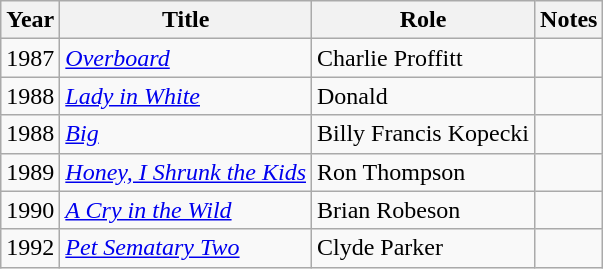<table class="wikitable">
<tr>
<th>Year</th>
<th>Title</th>
<th>Role</th>
<th>Notes</th>
</tr>
<tr>
<td>1987</td>
<td><em><a href='#'>Overboard</a></em></td>
<td>Charlie Proffitt</td>
<td></td>
</tr>
<tr>
<td>1988</td>
<td><em><a href='#'>Lady in White</a></em></td>
<td>Donald</td>
<td></td>
</tr>
<tr>
<td>1988</td>
<td><em><a href='#'>Big</a></em></td>
<td>Billy Francis Kopecki</td>
<td></td>
</tr>
<tr>
<td>1989</td>
<td><em><a href='#'>Honey, I Shrunk the Kids</a></em></td>
<td>Ron Thompson</td>
<td></td>
</tr>
<tr>
<td>1990</td>
<td><em><a href='#'>A Cry in the Wild</a></em></td>
<td>Brian Robeson</td>
<td></td>
</tr>
<tr>
<td>1992</td>
<td><em><a href='#'>Pet Sematary Two</a></em></td>
<td>Clyde Parker</td>
<td></td>
</tr>
</table>
